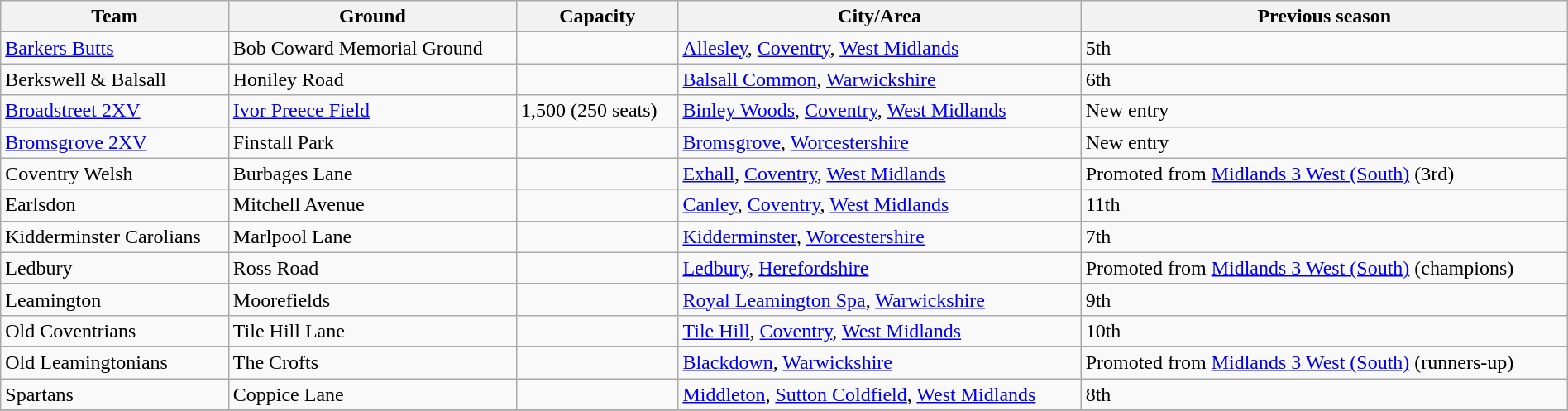<table class="wikitable sortable" width=100%>
<tr>
<th>Team</th>
<th>Ground</th>
<th>Capacity</th>
<th>City/Area</th>
<th>Previous season</th>
</tr>
<tr>
<td><a href='#'>Barkers Butts</a></td>
<td>Bob Coward Memorial Ground</td>
<td></td>
<td><a href='#'>Allesley</a>, <a href='#'>Coventry</a>, <a href='#'>West Midlands</a></td>
<td>5th</td>
</tr>
<tr>
<td>Berkswell & Balsall</td>
<td>Honiley Road</td>
<td></td>
<td><a href='#'>Balsall Common</a>, <a href='#'>Warwickshire</a></td>
<td>6th</td>
</tr>
<tr>
<td><a href='#'>Broadstreet 2XV</a></td>
<td><a href='#'>Ivor Preece Field</a></td>
<td>1,500 (250 seats)</td>
<td><a href='#'>Binley Woods</a>, <a href='#'>Coventry</a>, <a href='#'>West Midlands</a></td>
<td>New entry</td>
</tr>
<tr>
<td><a href='#'>Bromsgrove 2XV</a></td>
<td>Finstall Park</td>
<td></td>
<td><a href='#'>Bromsgrove</a>, <a href='#'>Worcestershire</a></td>
<td>New entry</td>
</tr>
<tr>
<td>Coventry Welsh</td>
<td>Burbages Lane</td>
<td></td>
<td><a href='#'>Exhall</a>, <a href='#'>Coventry</a>, <a href='#'>West Midlands</a></td>
<td>Promoted from <a href='#'>Midlands 3 West (South)</a> (3rd)</td>
</tr>
<tr>
<td>Earlsdon</td>
<td>Mitchell Avenue</td>
<td></td>
<td><a href='#'>Canley</a>, <a href='#'>Coventry</a>, <a href='#'>West Midlands</a></td>
<td>11th</td>
</tr>
<tr>
<td>Kidderminster Carolians</td>
<td>Marlpool Lane</td>
<td></td>
<td><a href='#'>Kidderminster</a>, <a href='#'>Worcestershire</a></td>
<td>7th</td>
</tr>
<tr>
<td>Ledbury</td>
<td>Ross Road</td>
<td></td>
<td><a href='#'>Ledbury</a>, <a href='#'>Herefordshire</a></td>
<td>Promoted from <a href='#'>Midlands 3 West (South)</a> (champions)</td>
</tr>
<tr>
<td>Leamington</td>
<td>Moorefields</td>
<td></td>
<td><a href='#'>Royal Leamington Spa</a>, <a href='#'>Warwickshire</a></td>
<td>9th</td>
</tr>
<tr>
<td>Old Coventrians</td>
<td>Tile Hill Lane</td>
<td></td>
<td><a href='#'>Tile Hill</a>, <a href='#'>Coventry</a>, <a href='#'>West Midlands</a></td>
<td>10th</td>
</tr>
<tr>
<td>Old Leamingtonians</td>
<td>The Crofts</td>
<td></td>
<td><a href='#'>Blackdown</a>, <a href='#'>Warwickshire</a></td>
<td>Promoted from <a href='#'>Midlands 3 West (South)</a> (runners-up)</td>
</tr>
<tr>
<td>Spartans</td>
<td>Coppice Lane</td>
<td></td>
<td><a href='#'>Middleton</a>, <a href='#'>Sutton Coldfield</a>, <a href='#'>West Midlands</a></td>
<td>8th</td>
</tr>
<tr>
</tr>
</table>
